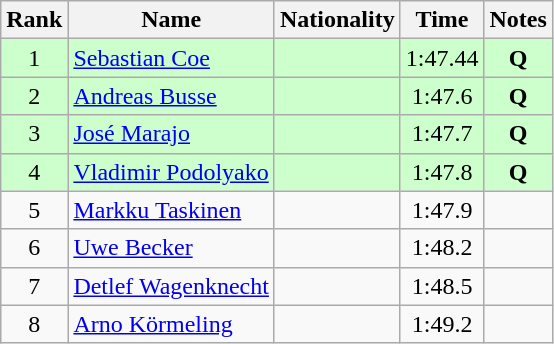<table class="wikitable sortable" style="text-align:center">
<tr>
<th>Rank</th>
<th>Name</th>
<th>Nationality</th>
<th>Time</th>
<th>Notes</th>
</tr>
<tr bgcolor=ccffcc>
<td>1</td>
<td align=left><a href='#'>Sebastian Coe</a></td>
<td align=left></td>
<td>1:47.44</td>
<td><strong>Q</strong></td>
</tr>
<tr bgcolor=ccffcc>
<td>2</td>
<td align=left><a href='#'>Andreas Busse</a></td>
<td align=left></td>
<td>1:47.6</td>
<td><strong>Q</strong></td>
</tr>
<tr bgcolor=ccffcc>
<td>3</td>
<td align=left><a href='#'>José Marajo</a></td>
<td align=left></td>
<td>1:47.7</td>
<td><strong>Q</strong></td>
</tr>
<tr bgcolor=ccffcc>
<td>4</td>
<td align=left><a href='#'>Vladimir Podolyako</a></td>
<td align=left></td>
<td>1:47.8</td>
<td><strong>Q</strong></td>
</tr>
<tr>
<td>5</td>
<td align=left><a href='#'>Markku Taskinen</a></td>
<td align=left></td>
<td>1:47.9</td>
<td></td>
</tr>
<tr>
<td>6</td>
<td align=left><a href='#'>Uwe Becker</a></td>
<td align=left></td>
<td>1:48.2</td>
<td></td>
</tr>
<tr>
<td>7</td>
<td align=left><a href='#'>Detlef Wagenknecht</a></td>
<td align=left></td>
<td>1:48.5</td>
<td></td>
</tr>
<tr>
<td>8</td>
<td align=left><a href='#'>Arno Körmeling</a></td>
<td align=left></td>
<td>1:49.2</td>
<td></td>
</tr>
</table>
